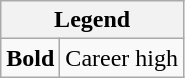<table class="wikitable">
<tr>
<th colspan="2">Legend</th>
</tr>
<tr>
<td><strong>Bold</strong></td>
<td>Career high</td>
</tr>
</table>
